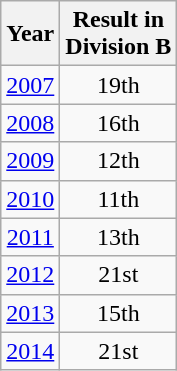<table class="wikitable" style="text-align:center">
<tr>
<th>Year</th>
<th>Result in<br>Division B</th>
</tr>
<tr>
<td><a href='#'>2007</a></td>
<td>19th</td>
</tr>
<tr>
<td><a href='#'>2008</a></td>
<td>16th</td>
</tr>
<tr>
<td><a href='#'>2009</a></td>
<td>12th</td>
</tr>
<tr>
<td><a href='#'>2010</a></td>
<td>11th</td>
</tr>
<tr>
<td><a href='#'>2011</a></td>
<td>13th</td>
</tr>
<tr>
<td><a href='#'>2012</a></td>
<td>21st</td>
</tr>
<tr>
<td><a href='#'>2013</a></td>
<td>15th</td>
</tr>
<tr>
<td><a href='#'>2014</a></td>
<td>21st</td>
</tr>
</table>
